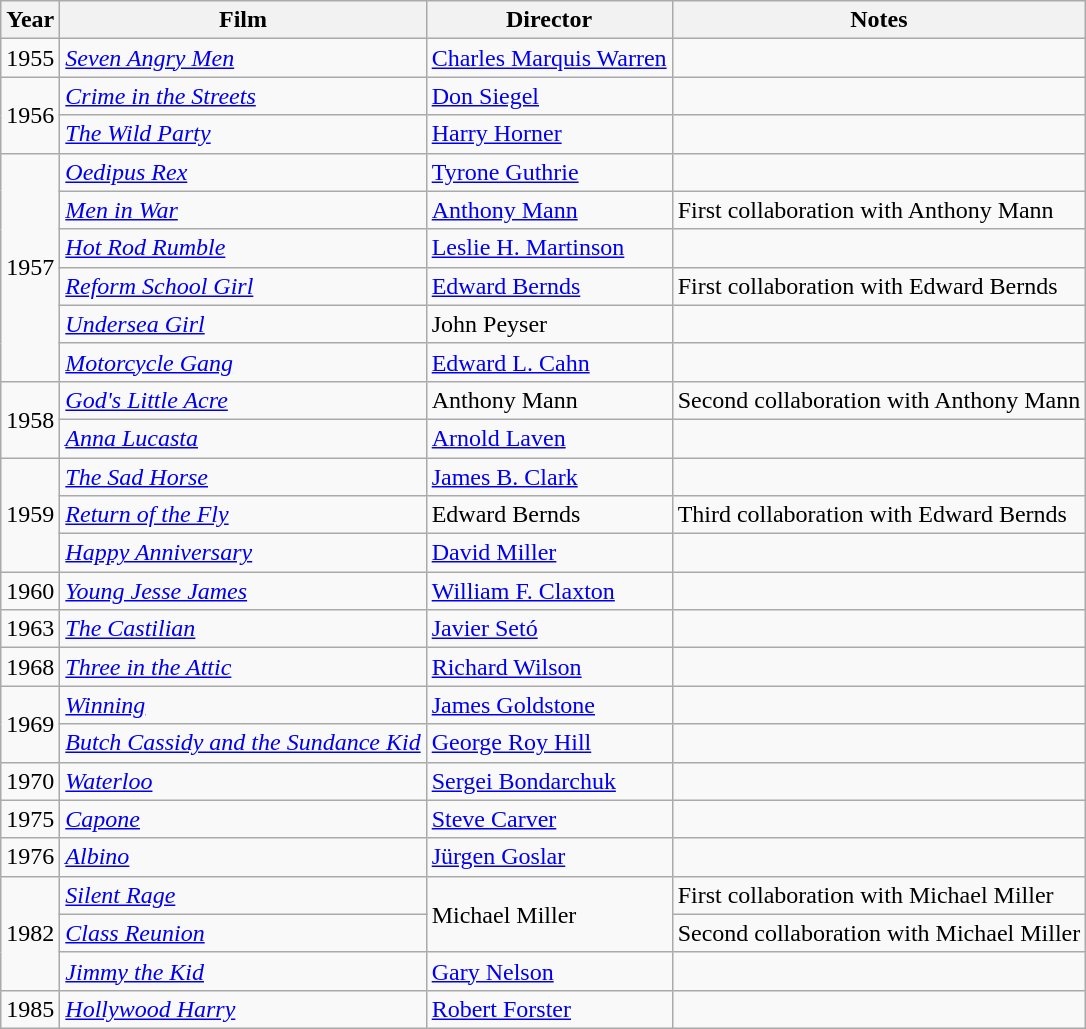<table class="wikitable">
<tr>
<th>Year</th>
<th>Film</th>
<th>Director</th>
<th>Notes</th>
</tr>
<tr>
<td>1955</td>
<td><em><a href='#'>Seven Angry Men</a></em></td>
<td><a href='#'>Charles Marquis Warren</a></td>
<td></td>
</tr>
<tr>
<td rowspan=2>1956</td>
<td><em><a href='#'>Crime in the Streets</a></em></td>
<td><a href='#'>Don Siegel</a></td>
<td></td>
</tr>
<tr>
<td><em><a href='#'>The Wild Party</a></em></td>
<td><a href='#'>Harry Horner</a></td>
<td></td>
</tr>
<tr>
<td rowspan=6>1957</td>
<td><em><a href='#'>Oedipus Rex</a></em></td>
<td><a href='#'>Tyrone Guthrie</a></td>
<td></td>
</tr>
<tr>
<td><em><a href='#'>Men in War</a></em></td>
<td><a href='#'>Anthony Mann</a></td>
<td>First collaboration with Anthony Mann</td>
</tr>
<tr>
<td><em><a href='#'>Hot Rod Rumble</a></em></td>
<td><a href='#'>Leslie H. Martinson</a></td>
<td></td>
</tr>
<tr>
<td><em><a href='#'>Reform School Girl</a></em></td>
<td><a href='#'>Edward Bernds</a></td>
<td>First collaboration with Edward Bernds</td>
</tr>
<tr>
<td><em><a href='#'>Undersea Girl</a></em></td>
<td>John Peyser</td>
<td></td>
</tr>
<tr>
<td><em><a href='#'>Motorcycle Gang</a></em></td>
<td><a href='#'>Edward L. Cahn</a></td>
<td></td>
</tr>
<tr>
<td rowspan=2>1958</td>
<td><em><a href='#'>God's Little Acre</a></em></td>
<td>Anthony Mann</td>
<td>Second collaboration with Anthony Mann</td>
</tr>
<tr>
<td><em><a href='#'>Anna Lucasta</a></em></td>
<td><a href='#'>Arnold Laven</a></td>
<td></td>
</tr>
<tr>
<td rowspan=3>1959</td>
<td><em><a href='#'>The Sad Horse</a></em></td>
<td><a href='#'>James B. Clark</a></td>
<td></td>
</tr>
<tr>
<td><em><a href='#'>Return of the Fly</a></em></td>
<td>Edward Bernds</td>
<td>Third collaboration with Edward Bernds</td>
</tr>
<tr>
<td><em><a href='#'>Happy Anniversary</a></em></td>
<td><a href='#'>David Miller</a></td>
<td></td>
</tr>
<tr>
<td>1960</td>
<td><em><a href='#'>Young Jesse James</a></em></td>
<td><a href='#'>William F. Claxton</a></td>
<td></td>
</tr>
<tr>
<td>1963</td>
<td><em><a href='#'>The Castilian</a></em></td>
<td><a href='#'>Javier Setó</a></td>
<td></td>
</tr>
<tr>
<td>1968</td>
<td><em><a href='#'>Three in the Attic</a></em></td>
<td><a href='#'>Richard Wilson</a></td>
<td></td>
</tr>
<tr>
<td rowspan=2>1969</td>
<td><em><a href='#'>Winning</a></em></td>
<td><a href='#'>James Goldstone</a></td>
<td></td>
</tr>
<tr>
<td><em><a href='#'>Butch Cassidy and the Sundance Kid</a></em></td>
<td><a href='#'>George Roy Hill</a></td>
<td></td>
</tr>
<tr>
<td>1970</td>
<td><em><a href='#'>Waterloo</a></em></td>
<td><a href='#'>Sergei Bondarchuk</a></td>
<td></td>
</tr>
<tr>
<td>1975</td>
<td><em><a href='#'>Capone</a></em></td>
<td><a href='#'>Steve Carver</a></td>
<td></td>
</tr>
<tr>
<td>1976</td>
<td><em><a href='#'>Albino</a></em></td>
<td><a href='#'>Jürgen Goslar</a></td>
<td></td>
</tr>
<tr>
<td rowspan=3>1982</td>
<td><em><a href='#'>Silent Rage</a></em></td>
<td rowspan=2>Michael Miller</td>
<td>First collaboration with Michael Miller</td>
</tr>
<tr>
<td><em><a href='#'>Class Reunion</a></em></td>
<td>Second collaboration with Michael Miller</td>
</tr>
<tr>
<td><em><a href='#'>Jimmy the Kid</a></em></td>
<td><a href='#'>Gary Nelson</a></td>
<td></td>
</tr>
<tr>
<td>1985</td>
<td><em><a href='#'>Hollywood Harry</a></em></td>
<td><a href='#'>Robert Forster</a></td>
<td></td>
</tr>
</table>
